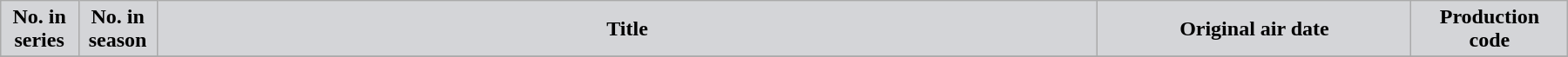<table class="wikitable plainrowheaders" width="95%" style="margin:auto;">
<tr>
<th width="5%" style="background-color: #d4d5d8; color:#000000;">No. in<br>series</th>
<th width="5%" style="background-color: #d4d5d8; color:#000000;">No. in<br>season</th>
<th style="background-color: #d4d5d8; color:#000000;">Title</th>
<th width="20%" style="background-color: #d4d5d8; color:#000000;">Original air date</th>
<th width="10%" style="background-color: #d4d5d8; color:#000000;">Production<br>code</th>
</tr>
<tr }>
</tr>
</table>
